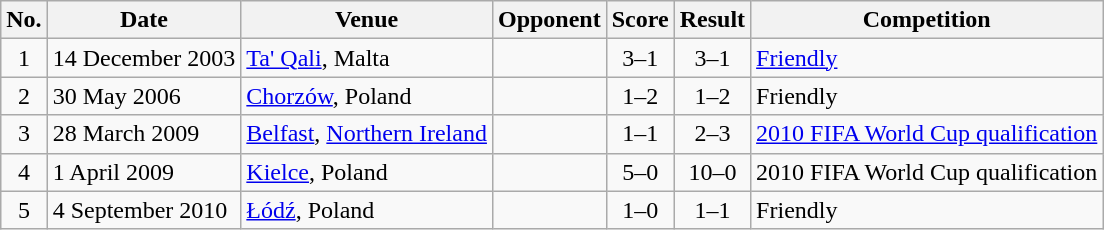<table class="wikitable">
<tr>
<th>No.</th>
<th>Date</th>
<th>Venue</th>
<th>Opponent</th>
<th>Score</th>
<th>Result</th>
<th>Competition</th>
</tr>
<tr>
<td align=center>1</td>
<td>14 December 2003</td>
<td><a href='#'>Ta' Qali</a>, Malta</td>
<td></td>
<td align=center>3–1</td>
<td align=center>3–1</td>
<td><a href='#'>Friendly</a></td>
</tr>
<tr>
<td align=center>2</td>
<td>30 May 2006</td>
<td><a href='#'>Chorzów</a>, Poland</td>
<td></td>
<td align=center>1–2</td>
<td align=center>1–2</td>
<td>Friendly</td>
</tr>
<tr>
<td align=center>3</td>
<td>28 March 2009</td>
<td><a href='#'>Belfast</a>, <a href='#'>Northern Ireland</a></td>
<td></td>
<td align=center>1–1</td>
<td align=center>2–3</td>
<td><a href='#'>2010 FIFA World Cup qualification</a></td>
</tr>
<tr>
<td align=center>4</td>
<td>1 April 2009</td>
<td><a href='#'>Kielce</a>, Poland</td>
<td></td>
<td align=center>5–0</td>
<td align=center>10–0</td>
<td>2010 FIFA World Cup qualification</td>
</tr>
<tr>
<td align=center>5</td>
<td>4 September 2010</td>
<td><a href='#'>Łódź</a>, Poland</td>
<td></td>
<td align=center>1–0</td>
<td align=center>1–1</td>
<td>Friendly</td>
</tr>
</table>
